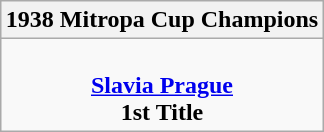<table class=wikitable style="text-align:center; margin:auto">
<tr>
<th>1938 Mitropa Cup Champions</th>
</tr>
<tr>
<td> <br> <strong><a href='#'>Slavia Prague</a></strong> <br> <strong>1st Title</strong></td>
</tr>
</table>
